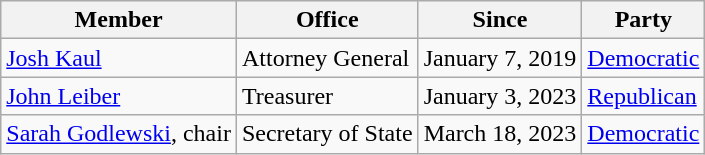<table class=wikitable>
<tr>
<th>Member</th>
<th>Office</th>
<th>Since</th>
<th>Party</th>
</tr>
<tr>
<td><a href='#'>Josh Kaul</a></td>
<td>Attorney General</td>
<td>January 7, 2019</td>
<td><a href='#'>Democratic</a></td>
</tr>
<tr>
<td><a href='#'>John Leiber</a></td>
<td>Treasurer</td>
<td>January 3, 2023</td>
<td><a href='#'>Republican</a></td>
</tr>
<tr>
<td><a href='#'>Sarah Godlewski</a>, chair</td>
<td>Secretary of State</td>
<td>March 18, 2023</td>
<td><a href='#'>Democratic</a></td>
</tr>
</table>
